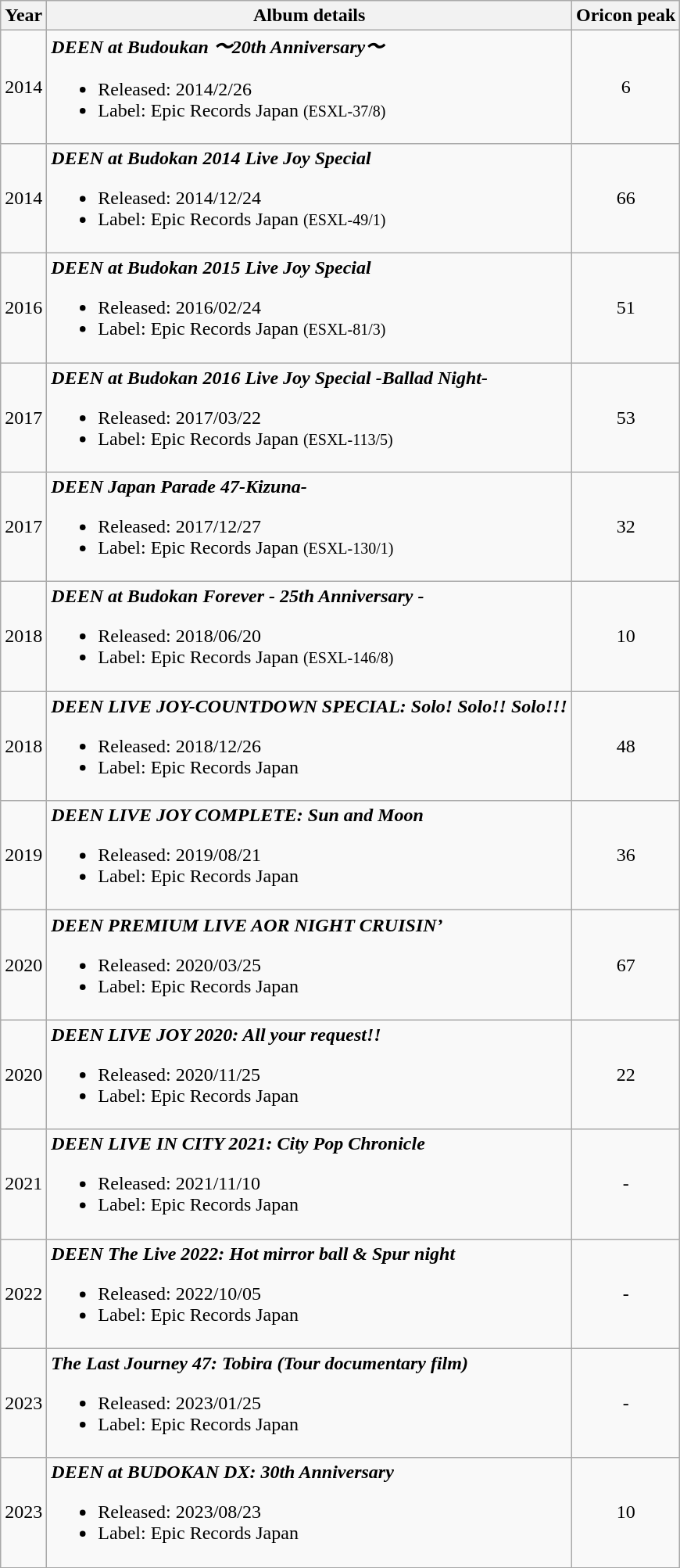<table class="wikitable">
<tr>
<th>Year</th>
<th>Album details</th>
<th>Oricon peak</th>
</tr>
<tr>
<td>2014</td>
<td><strong><em>DEEN at Budoukan 〜20th Anniversary〜 <COMPLETE></em></strong><br><ul><li>Released: 2014/2/26</li><li>Label: Epic Records Japan <small>(ESXL-37/8)</small></li></ul></td>
<td align="center">6</td>
</tr>
<tr>
<td>2014</td>
<td><strong><em>DEEN at Budokan 2014 Live Joy Special</em></strong><br><ul><li>Released: 2014/12/24</li><li>Label: Epic Records Japan <small>(ESXL-49/1)</small></li></ul></td>
<td align="center">66</td>
</tr>
<tr>
<td>2016</td>
<td><strong><em>DEEN at Budokan 2015 Live Joy Special</em></strong><br><ul><li>Released: 2016/02/24</li><li>Label: Epic Records Japan <small>(ESXL-81/3)</small></li></ul></td>
<td align="center">51</td>
</tr>
<tr>
<td>2017</td>
<td><strong><em>DEEN at Budokan 2016 Live Joy Special -Ballad Night-</em></strong><br><ul><li>Released: 2017/03/22</li><li>Label: Epic Records Japan <small>(ESXL-113/5)</small></li></ul></td>
<td align="center">53</td>
</tr>
<tr>
<td>2017</td>
<td><strong><em>DEEN Japan Parade 47-Kizuna-</em></strong><br><ul><li>Released: 2017/12/27</li><li>Label: Epic Records Japan <small>(ESXL-130/1)</small></li></ul></td>
<td align="center">32</td>
</tr>
<tr>
<td>2018</td>
<td><strong><em>DEEN at Budokan Forever - 25th Anniversary -</em></strong><br><ul><li>Released: 2018/06/20</li><li>Label: Epic Records Japan <small>(ESXL-146/8)</small></li></ul></td>
<td align="center">10</td>
</tr>
<tr>
<td>2018</td>
<td><strong><em>DEEN LIVE JOY-COUNTDOWN SPECIAL: Solo! Solo!! Solo!!!</em></strong><br><ul><li>Released: 2018/12/26</li><li>Label: Epic Records Japan</li></ul></td>
<td align="center">48</td>
</tr>
<tr>
<td>2019</td>
<td><strong><em>DEEN LIVE JOY COMPLETE: Sun and Moon</em></strong><br><ul><li>Released: 2019/08/21</li><li>Label: Epic Records Japan</li></ul></td>
<td align="center">36</td>
</tr>
<tr>
<td>2020</td>
<td><strong><em>DEEN PREMIUM LIVE AOR NIGHT CRUISIN’</em></strong><br><ul><li>Released: 2020/03/25</li><li>Label: Epic Records Japan</li></ul></td>
<td align="center">67</td>
</tr>
<tr>
<td>2020</td>
<td><strong><em>DEEN LIVE JOY 2020: All your request!!</em></strong><br><ul><li>Released: 2020/11/25</li><li>Label: Epic Records Japan</li></ul></td>
<td align="center">22</td>
</tr>
<tr>
<td>2021</td>
<td><strong><em>DEEN LIVE IN CITY 2021: City Pop Chronicle</em></strong><br><ul><li>Released: 2021/11/10</li><li>Label: Epic Records Japan</li></ul></td>
<td align="center">-</td>
</tr>
<tr>
<td>2022</td>
<td><strong><em>DEEN The Live 2022: Hot mirror ball & Spur night</em></strong><br><ul><li>Released: 2022/10/05</li><li>Label: Epic Records Japan</li></ul></td>
<td align="center">-</td>
</tr>
<tr>
<td>2023</td>
<td><strong><em>The Last Journey 47: Tobira (Tour documentary film)</em></strong><br><ul><li>Released: 2023/01/25</li><li>Label: Epic Records Japan</li></ul></td>
<td align="center">-</td>
</tr>
<tr>
<td>2023</td>
<td><strong><em>DEEN at BUDOKAN DX: 30th Anniversary</em></strong><br><ul><li>Released: 2023/08/23</li><li>Label: Epic Records Japan</li></ul></td>
<td align="center">10</td>
</tr>
</table>
